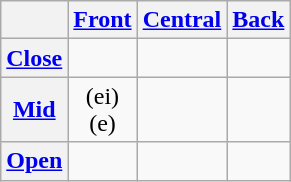<table class="wikitable" style=text-align:center>
<tr>
<th></th>
<th><a href='#'>Front</a></th>
<th><a href='#'>Central</a></th>
<th><a href='#'>Back</a></th>
</tr>
<tr>
<th><a href='#'>Close</a></th>
<td></td>
<td></td>
<td></td>
</tr>
<tr>
<th><a href='#'>Mid</a></th>
<td> (ei)<br> (e)</td>
<td></td>
<td></td>
</tr>
<tr>
<th><a href='#'>Open</a></th>
<td></td>
<td></td>
<td></td>
</tr>
</table>
